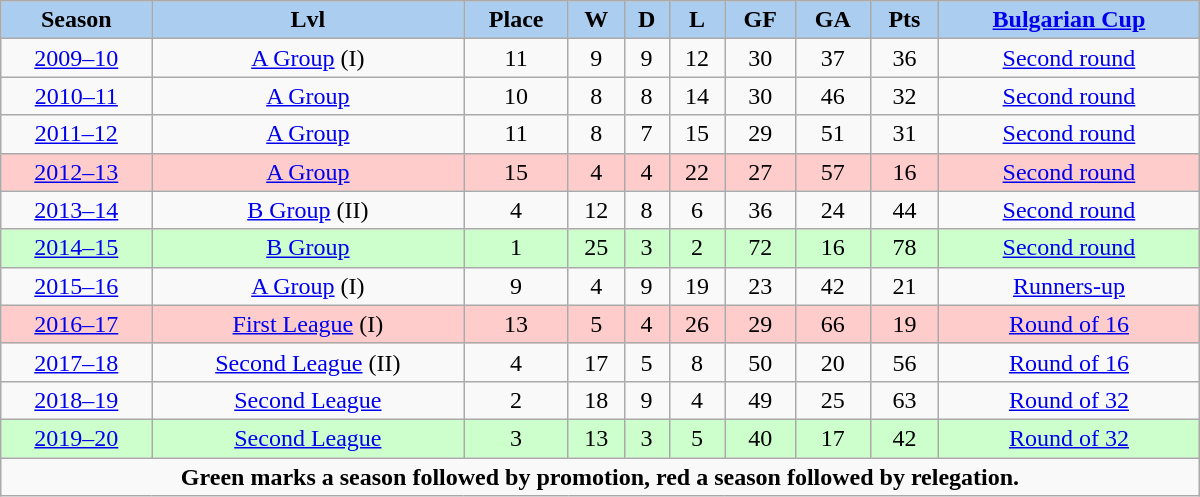<table class="wikitable" width="800px">
<tr>
<th style="background:#ABCDEF;">Season</th>
<th style="background:#ABCDEF;">Lvl</th>
<th style="background:#ABCDEF;">Place</th>
<th style="background:#ABCDEF;">W</th>
<th style="background:#ABCDEF;">D</th>
<th style="background:#ABCDEF;">L</th>
<th style="background:#ABCDEF;">GF</th>
<th style="background:#ABCDEF;">GA</th>
<th style="background:#ABCDEF;">Pts</th>
<th style="background:#ABCDEF;"><a href='#'>Bulgarian Cup</a></th>
</tr>
<tr align="center">
<td><a href='#'>2009–10</a></td>
<td><a href='#'>A Group</a> (I)</td>
<td>11</td>
<td>9</td>
<td>9</td>
<td>12</td>
<td>30</td>
<td>37</td>
<td>36</td>
<td><a href='#'>Second round</a></td>
</tr>
<tr align="center">
<td><a href='#'>2010–11</a></td>
<td><a href='#'>A Group</a></td>
<td>10</td>
<td>8</td>
<td>8</td>
<td>14</td>
<td>30</td>
<td>46</td>
<td>32</td>
<td><a href='#'>Second round</a></td>
</tr>
<tr align="center">
<td><a href='#'>2011–12</a></td>
<td><a href='#'>A Group</a></td>
<td>11</td>
<td>8</td>
<td>7</td>
<td>15</td>
<td>29</td>
<td>51</td>
<td>31</td>
<td><a href='#'>Second round</a></td>
</tr>
<tr align="center" style="background:#ffcccc;">
<td><a href='#'>2012–13</a></td>
<td><a href='#'>A Group</a></td>
<td>15</td>
<td>4</td>
<td>4</td>
<td>22</td>
<td>27</td>
<td>57</td>
<td>16</td>
<td><a href='#'>Second round</a></td>
</tr>
<tr align="center">
<td><a href='#'>2013–14</a></td>
<td><a href='#'>B Group</a> (II)</td>
<td>4</td>
<td>12</td>
<td>8</td>
<td>6</td>
<td>36</td>
<td>24</td>
<td>44</td>
<td><a href='#'>Second round</a></td>
</tr>
<tr align="center" style="background:#ccffcc;">
<td><a href='#'>2014–15</a></td>
<td><a href='#'>B Group</a></td>
<td>1</td>
<td>25</td>
<td>3</td>
<td>2</td>
<td>72</td>
<td>16</td>
<td>78</td>
<td><a href='#'>Second round</a></td>
</tr>
<tr align="center">
<td><a href='#'>2015–16</a></td>
<td><a href='#'>A Group</a> (I)</td>
<td>9</td>
<td>4</td>
<td>9</td>
<td>19</td>
<td>23</td>
<td>42</td>
<td>21</td>
<td><a href='#'>Runners-up</a></td>
</tr>
<tr align="center" style="background:#ffcccc;">
<td><a href='#'>2016–17</a></td>
<td><a href='#'>First League</a> (I)</td>
<td>13</td>
<td>5</td>
<td>4</td>
<td>26</td>
<td>29</td>
<td>66</td>
<td>19</td>
<td><a href='#'>Round of 16</a></td>
</tr>
<tr align="center">
<td><a href='#'>2017–18</a></td>
<td><a href='#'>Second League</a> (II)</td>
<td>4</td>
<td>17</td>
<td>5</td>
<td>8</td>
<td>50</td>
<td>20</td>
<td>56</td>
<td><a href='#'>Round of 16</a></td>
</tr>
<tr align="center">
<td><a href='#'>2018–19</a></td>
<td><a href='#'>Second League</a></td>
<td>2</td>
<td>18</td>
<td>9</td>
<td>4</td>
<td>49</td>
<td>25</td>
<td>63</td>
<td><a href='#'>Round of 32</a></td>
</tr>
<tr align="center" style="background:#ccffcc;">
<td><a href='#'>2019–20</a></td>
<td><a href='#'>Second League</a></td>
<td>3</td>
<td>13</td>
<td>3</td>
<td>5</td>
<td>40</td>
<td>17</td>
<td>42</td>
<td><a href='#'>Round of 32</a></td>
</tr>
<tr align="center">
<td colspan="12" align="center"><strong>Green marks a season followed by promotion, red a season followed by relegation.</strong></td>
</tr>
</table>
